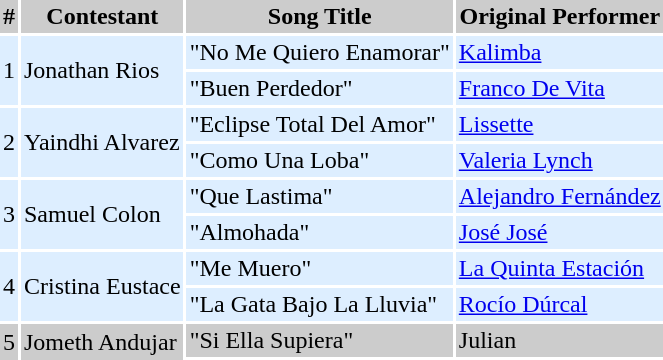<table cellpadding=2 cellspacing=2>
<tr bgcolor=#cccccc>
<th>#</th>
<th>Contestant</th>
<th>Song Title</th>
<th>Original Performer</th>
</tr>
<tr bgcolor=#DDEEFF>
<td rowspan="2" align=center>1</td>
<td rowspan="2">Jonathan Rios</td>
<td>"No Me Quiero Enamorar"</td>
<td><a href='#'>Kalimba</a></td>
</tr>
<tr bgcolor=#DDEEFF>
<td>"Buen Perdedor"</td>
<td><a href='#'>Franco De Vita</a></td>
</tr>
<tr bgcolor=#DDEEFF>
<td rowspan="2" align=center>2</td>
<td rowspan="2">Yaindhi Alvarez</td>
<td>"Eclipse Total Del Amor"</td>
<td><a href='#'>Lissette</a></td>
</tr>
<tr bgcolor=#DDEEFF>
<td>"Como Una Loba"</td>
<td><a href='#'>Valeria Lynch</a></td>
</tr>
<tr bgcolor=#DDEEFF>
<td rowspan="2" align=center>3</td>
<td rowspan="2">Samuel Colon</td>
<td>"Que Lastima"</td>
<td><a href='#'>Alejandro Fernández</a></td>
</tr>
<tr bgcolor=#DDEEFF>
<td>"Almohada"</td>
<td><a href='#'>José José</a></td>
</tr>
<tr bgcolor=#DDEEFF>
<td rowspan="2" align=center>4</td>
<td rowspan="2">Cristina Eustace</td>
<td>"Me Muero"</td>
<td><a href='#'>La Quinta Estación</a></td>
</tr>
<tr bgcolor=#DDEEFF>
<td>"La Gata Bajo La Lluvia"</td>
<td><a href='#'>Rocío Dúrcal</a></td>
</tr>
<tr bgcolor=#CCCCCC>
<td rowspan="2" align=center>5</td>
<td rowspan="2">Jometh Andujar</td>
<td>"Si Ella Supiera"</td>
<td>Julian</td>
</tr>
<tr bgcolor=#CCCCCC>
</tr>
</table>
